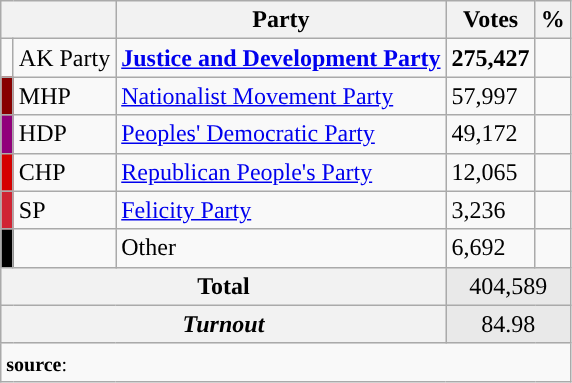<table class="wikitable">
<tr>
<th colspan="2" align="center"></th>
<th align="center">Party</th>
<th align="center">Votes</th>
<th align="center">%</th>
</tr>
<tr align="left">
<td></td>
<td>AK Party</td>
<td><strong><a href='#'>Justice and Development Party</a></strong></td>
<td><strong>275,427</strong></td>
<td><strong></strong></td>
</tr>
<tr align="left">
<td bgcolor="#870000" width="1"></td>
<td>MHP</td>
<td><a href='#'>Nationalist Movement Party</a></td>
<td>57,997</td>
<td></td>
</tr>
<tr align="left">
<td bgcolor="#91007B" width="1"></td>
<td>HDP</td>
<td><a href='#'>Peoples' Democratic Party</a></td>
<td>49,172</td>
<td></td>
</tr>
<tr align="left">
<td bgcolor="#d50000" width="1"></td>
<td>CHP</td>
<td><a href='#'>Republican People's Party</a></td>
<td>12,065</td>
<td></td>
</tr>
<tr align="left">
<td bgcolor="#D02433" width="1"></td>
<td>SP</td>
<td><a href='#'>Felicity Party</a></td>
<td>3,236</td>
<td></td>
</tr>
<tr align="left">
<td bgcolor=" " width="1"></td>
<td></td>
<td>Other</td>
<td>6,692</td>
<td></td>
</tr>
<tr align="left" style="background-color:#E9E9E9">
<th colspan="3" align="center"><strong>Total</strong></th>
<td colspan="5" align="center">404,589</td>
</tr>
<tr align="left" style="background-color:#E9E9E9">
<th colspan="3" align="center"><em>Turnout</em></th>
<td colspan="5" align="center">84.98</td>
</tr>
<tr>
<td colspan="9" align="left"><small><strong>source</strong>: </small></td>
</tr>
</table>
